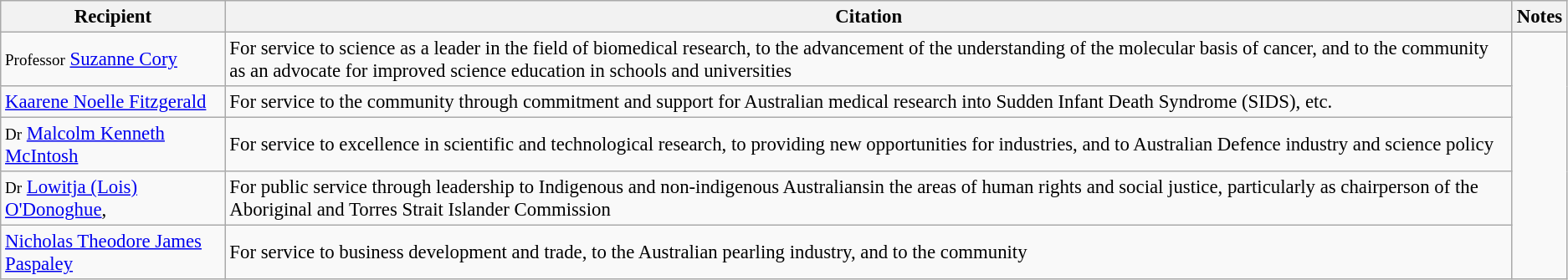<table class="wikitable" style="font-size:95%;">
<tr>
<th>Recipient</th>
<th>Citation</th>
<th>Notes</th>
</tr>
<tr>
<td><small>Professor</small> <a href='#'>Suzanne Cory</a></td>
<td>For service to science as a leader in the field of biomedical research, to the advancement of the understanding of the molecular basis of cancer, and to the community as an advocate for improved science education in schools and universities</td>
<td rowspan="5"></td>
</tr>
<tr>
<td><a href='#'>Kaarene Noelle Fitzgerald</a></td>
<td>For service to the community through commitment and support for Australian medical research into Sudden Infant Death Syndrome (SIDS), etc.</td>
</tr>
<tr>
<td><small>Dr</small> <a href='#'>Malcolm Kenneth McIntosh</a></td>
<td>For service to excellence in scientific and technological research, to providing new opportunities for industries, and to Australian Defence industry and science policy</td>
</tr>
<tr>
<td><small>Dr</small> <a href='#'>Lowitja (Lois) O'Donoghue</a>, </td>
<td>For public service through leadership to Indigenous and non-indigenous Australiansin the areas of human rights and social justice, particularly as chairperson of the Aboriginal and Torres Strait Islander Commission</td>
</tr>
<tr>
<td><a href='#'>Nicholas Theodore James Paspaley</a></td>
<td>For service to business development and trade, to the Australian pearling industry, and to the community</td>
</tr>
</table>
